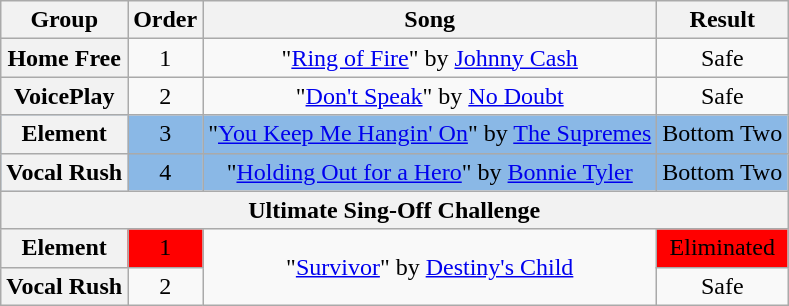<table class="wikitable plainrowheaders" style="text-align:center;">
<tr>
<th scope="col">Group</th>
<th scope="col">Order</th>
<th scope="col">Song</th>
<th scope="col">Result</th>
</tr>
<tr>
<th scope="row">Home Free</th>
<td>1</td>
<td>"<a href='#'>Ring of Fire</a>" by <a href='#'>Johnny Cash</a></td>
<td>Safe</td>
</tr>
<tr>
<th scope="row">VoicePlay</th>
<td>2</td>
<td>"<a href='#'>Don't Speak</a>" by <a href='#'>No Doubt</a></td>
<td>Safe</td>
</tr>
<tr bgcolor="8AB8E6">
<th scope="row">Element</th>
<td>3</td>
<td>"<a href='#'>You Keep Me Hangin' On</a>" by <a href='#'>The Supremes</a></td>
<td>Bottom Two</td>
</tr>
<tr bgcolor="8AB8E6">
<th scope="row">Vocal Rush</th>
<td>4</td>
<td>"<a href='#'>Holding Out for a Hero</a>" by <a href='#'>Bonnie Tyler</a></td>
<td>Bottom Two</td>
</tr>
<tr>
<th scope="col" colspan="6">Ultimate Sing-Off Challenge</th>
</tr>
<tr>
<th scope="row">Element</th>
<td bgcolor="red">1</td>
<td rowspan="2">"<a href='#'>Survivor</a>" by <a href='#'>Destiny's Child</a></td>
<td bgcolor="red">Eliminated</td>
</tr>
<tr>
<th scope="row">Vocal Rush</th>
<td>2</td>
<td>Safe</td>
</tr>
</table>
